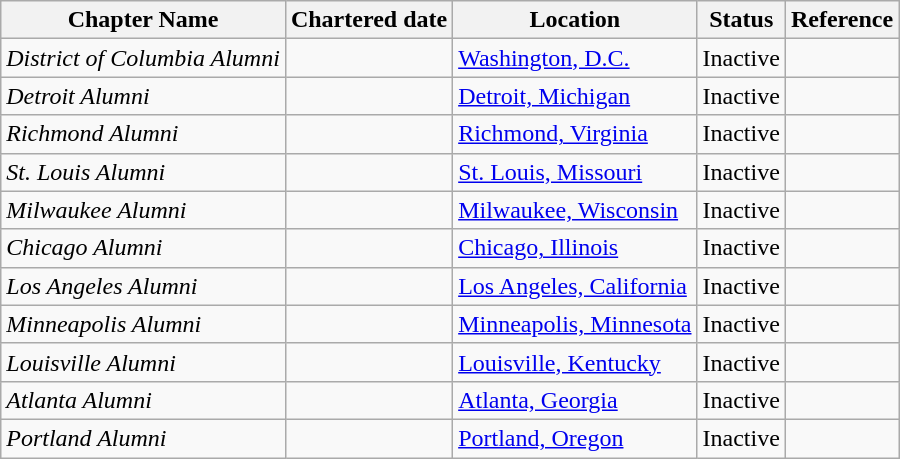<table class="wikitable sortable">
<tr>
<th>Chapter Name</th>
<th>Chartered date</th>
<th>Location</th>
<th>Status</th>
<th>Reference</th>
</tr>
<tr>
<td><em>District of Columbia Alumni</em></td>
<td></td>
<td><a href='#'>Washington, D.C.</a></td>
<td>Inactive</td>
<td><em></em></td>
</tr>
<tr>
<td><em>Detroit Alumni</em></td>
<td></td>
<td><a href='#'>Detroit, Michigan</a></td>
<td>Inactive</td>
<td></td>
</tr>
<tr>
<td><em>Richmond Alumni</em></td>
<td></td>
<td><a href='#'>Richmond, Virginia</a></td>
<td>Inactive</td>
<td></td>
</tr>
<tr>
<td><em>St. Louis Alumni</em></td>
<td></td>
<td><a href='#'>St. Louis, Missouri</a></td>
<td>Inactive</td>
<td></td>
</tr>
<tr>
<td><em>Milwaukee Alumni</em></td>
<td></td>
<td><a href='#'>Milwaukee, Wisconsin</a></td>
<td>Inactive</td>
<td></td>
</tr>
<tr>
<td><em>Chicago Alumni</em></td>
<td></td>
<td><a href='#'>Chicago, Illinois</a></td>
<td>Inactive</td>
<td></td>
</tr>
<tr>
<td><em>Los Angeles Alumni</em></td>
<td></td>
<td><a href='#'>Los Angeles, California</a></td>
<td>Inactive</td>
<td></td>
</tr>
<tr>
<td><em>Minneapolis Alumni</em></td>
<td></td>
<td><a href='#'>Minneapolis, Minnesota</a></td>
<td>Inactive</td>
<td></td>
</tr>
<tr>
<td><em>Louisville Alumni</em></td>
<td></td>
<td><a href='#'>Louisville, Kentucky</a></td>
<td>Inactive</td>
<td></td>
</tr>
<tr>
<td><em>Atlanta Alumni</em></td>
<td></td>
<td><a href='#'>Atlanta, Georgia</a></td>
<td>Inactive</td>
<td></td>
</tr>
<tr>
<td><em>Portland Alumni</em></td>
<td></td>
<td><a href='#'>Portland, Oregon</a></td>
<td>Inactive</td>
<td></td>
</tr>
</table>
